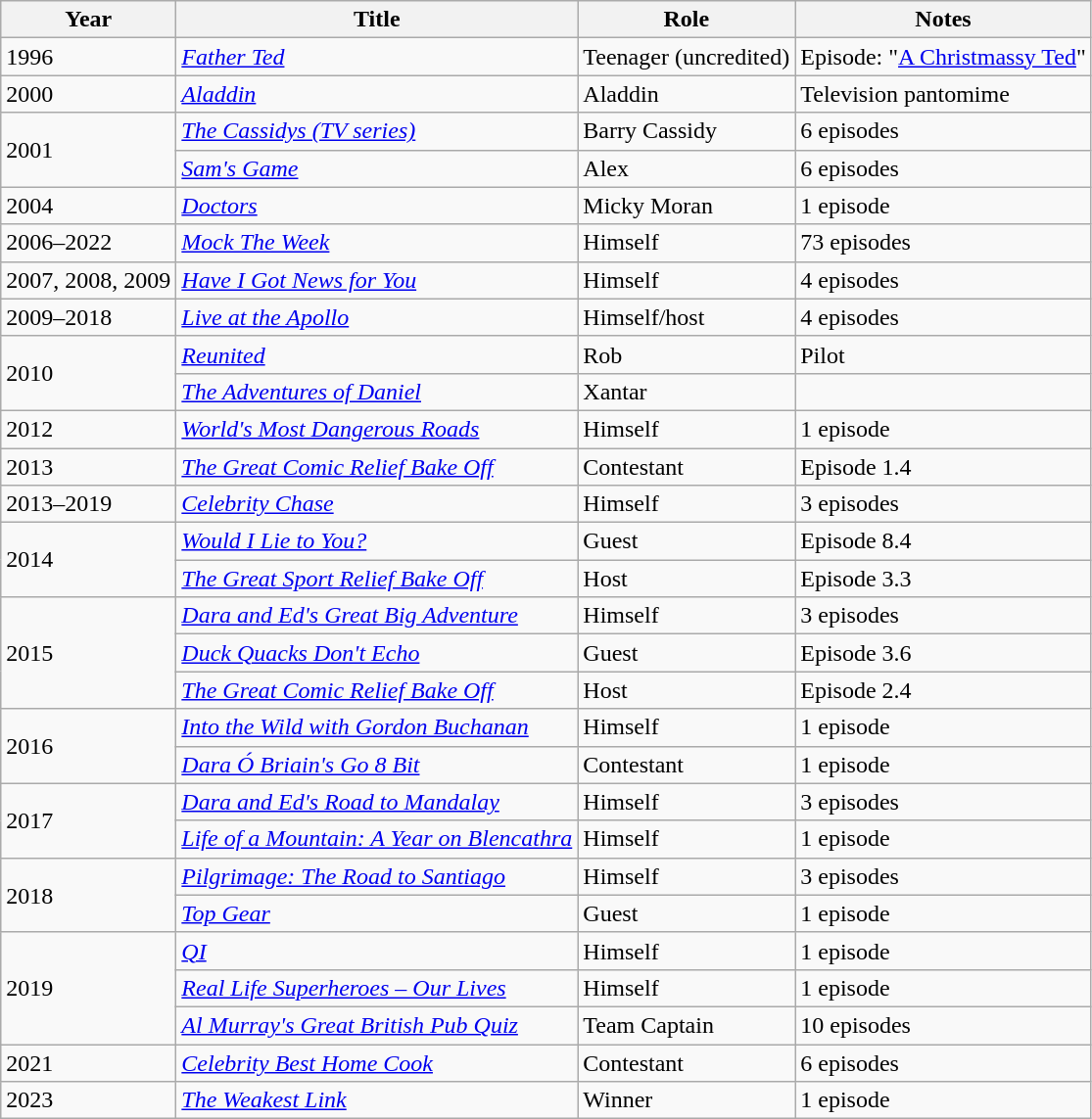<table class="wikitable sortable">
<tr>
<th>Year</th>
<th>Title</th>
<th>Role</th>
<th class="unsortable">Notes</th>
</tr>
<tr>
<td>1996</td>
<td><em><a href='#'>Father Ted</a></em></td>
<td>Teenager (uncredited)</td>
<td>Episode: "<a href='#'>A Christmassy Ted</a>"</td>
</tr>
<tr>
<td>2000</td>
<td><em><a href='#'>Aladdin</a></em></td>
<td>Aladdin</td>
<td>Television pantomime</td>
</tr>
<tr>
<td rowspan="2">2001</td>
<td><em><a href='#'>The Cassidys (TV series)</a></em></td>
<td>Barry Cassidy</td>
<td>6 episodes</td>
</tr>
<tr>
<td><em><a href='#'>Sam's Game</a></em></td>
<td>Alex</td>
<td>6 episodes</td>
</tr>
<tr>
<td>2004</td>
<td><em><a href='#'>Doctors</a></em></td>
<td>Micky Moran</td>
<td>1 episode</td>
</tr>
<tr>
<td>2006–2022</td>
<td><em><a href='#'>Mock The Week</a></em></td>
<td>Himself</td>
<td>73 episodes</td>
</tr>
<tr>
<td>2007, 2008, 2009</td>
<td><em><a href='#'>Have I Got News for You</a></em></td>
<td>Himself</td>
<td>4 episodes</td>
</tr>
<tr>
<td>2009–2018</td>
<td><em><a href='#'>Live at the Apollo</a></em></td>
<td>Himself/host</td>
<td>4 episodes</td>
</tr>
<tr>
<td rowspan="2">2010</td>
<td><em><a href='#'>Reunited</a></em></td>
<td>Rob</td>
<td>Pilot</td>
</tr>
<tr>
<td><em><a href='#'>The Adventures of Daniel</a></em></td>
<td>Xantar</td>
<td></td>
</tr>
<tr>
<td>2012</td>
<td><em><a href='#'>World's Most Dangerous Roads</a></em></td>
<td>Himself</td>
<td>1 episode</td>
</tr>
<tr>
<td>2013</td>
<td><em><a href='#'>The Great Comic Relief Bake Off</a></em></td>
<td>Contestant</td>
<td>Episode 1.4</td>
</tr>
<tr>
<td>2013–2019</td>
<td><em><a href='#'>Celebrity Chase</a></em></td>
<td>Himself</td>
<td>3 episodes</td>
</tr>
<tr>
<td rowspan="2">2014</td>
<td><em><a href='#'>Would I Lie to You?</a></em></td>
<td>Guest</td>
<td>Episode 8.4</td>
</tr>
<tr>
<td><em><a href='#'>The Great Sport Relief Bake Off</a></em></td>
<td>Host</td>
<td>Episode 3.3</td>
</tr>
<tr>
<td rowspan="3">2015</td>
<td><em><a href='#'>Dara and Ed's Great Big Adventure</a></em></td>
<td>Himself</td>
<td>3 episodes</td>
</tr>
<tr>
<td><em><a href='#'>Duck Quacks Don't Echo</a></em></td>
<td>Guest</td>
<td>Episode 3.6</td>
</tr>
<tr>
<td><em><a href='#'>The Great Comic Relief Bake Off</a></em></td>
<td>Host</td>
<td>Episode 2.4</td>
</tr>
<tr>
<td rowspan="2">2016</td>
<td><em><a href='#'>Into the Wild with Gordon Buchanan</a></em></td>
<td>Himself</td>
<td>1 episode</td>
</tr>
<tr>
<td><em><a href='#'>Dara Ó Briain's Go 8 Bit</a></em></td>
<td>Contestant</td>
<td>1 episode</td>
</tr>
<tr>
<td rowspan="2">2017</td>
<td><em><a href='#'>Dara and Ed's Road to Mandalay</a></em></td>
<td>Himself</td>
<td>3 episodes</td>
</tr>
<tr>
<td><em><a href='#'>Life of a Mountain: A Year on Blencathra</a></em></td>
<td>Himself</td>
<td>1 episode</td>
</tr>
<tr>
<td rowspan="2">2018</td>
<td><em><a href='#'>Pilgrimage: The Road to Santiago</a></em></td>
<td>Himself</td>
<td>3 episodes</td>
</tr>
<tr>
<td><em><a href='#'>Top Gear</a></em></td>
<td>Guest</td>
<td>1 episode</td>
</tr>
<tr>
<td rowspan="3">2019</td>
<td><em><a href='#'>QI</a></em></td>
<td>Himself</td>
<td>1 episode</td>
</tr>
<tr>
<td><em><a href='#'>Real Life Superheroes – Our Lives</a></em></td>
<td>Himself</td>
<td>1 episode</td>
</tr>
<tr>
<td><em><a href='#'>Al Murray's Great British Pub Quiz</a></em></td>
<td>Team Captain</td>
<td>10 episodes</td>
</tr>
<tr>
<td>2021</td>
<td><em><a href='#'>Celebrity Best Home Cook</a></em></td>
<td>Contestant</td>
<td>6 episodes</td>
</tr>
<tr>
<td>2023</td>
<td><em><a href='#'>The Weakest Link</a></em></td>
<td>Winner</td>
<td>1 episode</td>
</tr>
</table>
